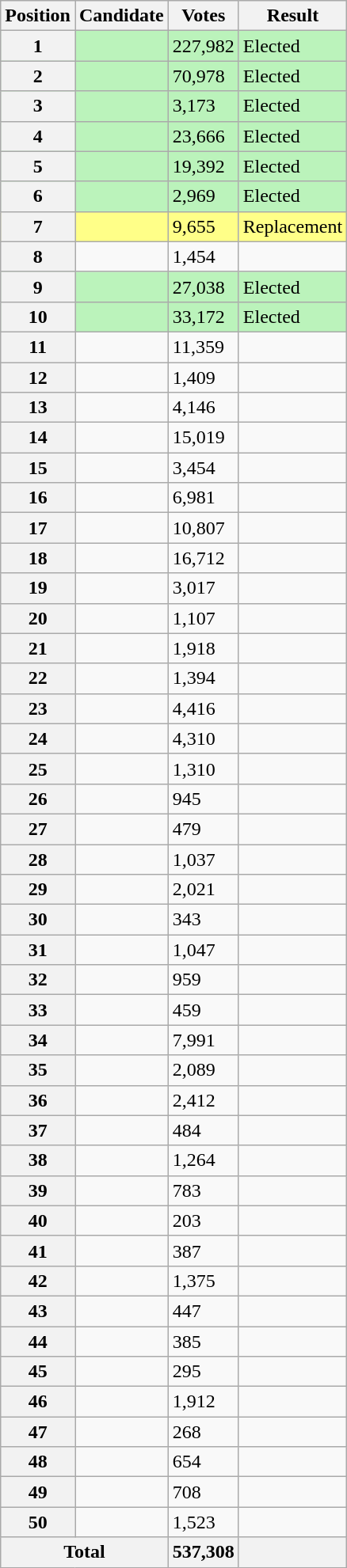<table class="wikitable sortable col3right">
<tr>
<th scope="col">Position</th>
<th scope="col">Candidate</th>
<th scope="col">Votes</th>
<th scope="col">Result</th>
</tr>
<tr bgcolor=bbf3bb>
<th scope="row">1</th>
<td></td>
<td>227,982</td>
<td>Elected</td>
</tr>
<tr bgcolor=bbf3bb>
<th scope="row">2</th>
<td></td>
<td>70,978</td>
<td>Elected</td>
</tr>
<tr bgcolor=bbf3bb>
<th scope="row">3</th>
<td></td>
<td>3,173</td>
<td>Elected</td>
</tr>
<tr bgcolor=bbf3bb>
<th scope="row">4</th>
<td></td>
<td>23,666</td>
<td>Elected</td>
</tr>
<tr bgcolor=bbf3bb>
<th scope="row">5</th>
<td></td>
<td>19,392</td>
<td>Elected</td>
</tr>
<tr bgcolor=bbf3bb>
<th scope="row">6</th>
<td></td>
<td>2,969</td>
<td>Elected</td>
</tr>
<tr bgcolor=#FF8>
<th scope="row">7</th>
<td></td>
<td>9,655</td>
<td>Replacement</td>
</tr>
<tr>
<th scope="row">8</th>
<td></td>
<td>1,454</td>
<td></td>
</tr>
<tr bgcolor=bbf3bb>
<th scope="row">9</th>
<td></td>
<td>27,038</td>
<td>Elected</td>
</tr>
<tr bgcolor=bbf3bb>
<th scope="row">10</th>
<td></td>
<td>33,172</td>
<td>Elected</td>
</tr>
<tr>
<th scope="row">11</th>
<td></td>
<td>11,359</td>
<td></td>
</tr>
<tr>
<th scope="row">12</th>
<td></td>
<td>1,409</td>
<td></td>
</tr>
<tr>
<th scope="row">13</th>
<td></td>
<td>4,146</td>
<td></td>
</tr>
<tr>
<th scope="row">14</th>
<td></td>
<td>15,019</td>
<td></td>
</tr>
<tr>
<th scope="row">15</th>
<td></td>
<td>3,454</td>
<td></td>
</tr>
<tr>
<th scope="row">16</th>
<td></td>
<td>6,981</td>
<td></td>
</tr>
<tr>
<th scope="row">17</th>
<td></td>
<td>10,807</td>
<td></td>
</tr>
<tr>
<th scope="row">18</th>
<td></td>
<td>16,712</td>
<td></td>
</tr>
<tr>
<th scope="row">19</th>
<td></td>
<td>3,017</td>
<td></td>
</tr>
<tr>
<th scope="row">20</th>
<td></td>
<td>1,107</td>
<td></td>
</tr>
<tr>
<th scope="row">21</th>
<td></td>
<td>1,918</td>
<td></td>
</tr>
<tr>
<th scope="row">22</th>
<td></td>
<td>1,394</td>
<td></td>
</tr>
<tr>
<th scope="row">23</th>
<td></td>
<td>4,416</td>
<td></td>
</tr>
<tr>
<th scope="row">24</th>
<td></td>
<td>4,310</td>
<td></td>
</tr>
<tr>
<th scope="row">25</th>
<td></td>
<td>1,310</td>
<td></td>
</tr>
<tr>
<th scope="row">26</th>
<td></td>
<td>945</td>
<td></td>
</tr>
<tr>
<th scope="row">27</th>
<td></td>
<td>479</td>
<td></td>
</tr>
<tr>
<th scope="row">28</th>
<td></td>
<td>1,037</td>
<td></td>
</tr>
<tr>
<th scope="row">29</th>
<td></td>
<td>2,021</td>
<td></td>
</tr>
<tr>
<th scope="row">30</th>
<td></td>
<td>343</td>
<td></td>
</tr>
<tr>
<th scope="row">31</th>
<td></td>
<td>1,047</td>
<td></td>
</tr>
<tr>
<th scope="row">32</th>
<td></td>
<td>959</td>
<td></td>
</tr>
<tr>
<th scope="row">33</th>
<td></td>
<td>459</td>
<td></td>
</tr>
<tr>
<th scope="row">34</th>
<td></td>
<td>7,991</td>
<td></td>
</tr>
<tr>
<th scope="row">35</th>
<td></td>
<td>2,089</td>
<td></td>
</tr>
<tr>
<th scope="row">36</th>
<td></td>
<td>2,412</td>
<td></td>
</tr>
<tr>
<th scope="row">37</th>
<td></td>
<td>484</td>
<td></td>
</tr>
<tr>
<th scope="row">38</th>
<td></td>
<td>1,264</td>
<td></td>
</tr>
<tr>
<th scope="row">39</th>
<td></td>
<td>783</td>
<td></td>
</tr>
<tr>
<th scope="row">40</th>
<td></td>
<td>203</td>
<td></td>
</tr>
<tr>
<th scope="row">41</th>
<td></td>
<td>387</td>
<td></td>
</tr>
<tr>
<th scope="row">42</th>
<td></td>
<td>1,375</td>
<td></td>
</tr>
<tr>
<th scope="row">43</th>
<td></td>
<td>447</td>
<td></td>
</tr>
<tr>
<th scope="row">44</th>
<td></td>
<td>385</td>
<td></td>
</tr>
<tr>
<th scope="row">45</th>
<td></td>
<td>295</td>
<td></td>
</tr>
<tr>
<th scope="row">46</th>
<td></td>
<td>1,912</td>
<td></td>
</tr>
<tr>
<th scope="row">47</th>
<td></td>
<td>268</td>
<td></td>
</tr>
<tr>
<th scope="row">48</th>
<td></td>
<td>654</td>
<td></td>
</tr>
<tr>
<th scope="row">49</th>
<td></td>
<td>708</td>
<td></td>
</tr>
<tr>
<th scope="row">50</th>
<td></td>
<td>1,523</td>
<td></td>
</tr>
<tr class=sortbottom>
<th scope="row" colspan="2">Total</th>
<th>537,308</th>
<th></th>
</tr>
</table>
